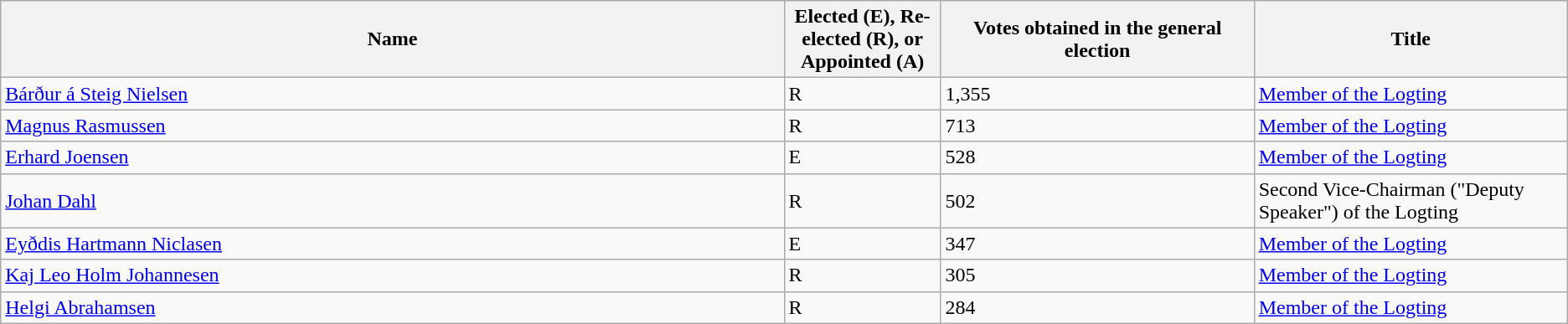<table class="wikitable sortable">
<tr>
<th>Name</th>
<th style="width:10%;">Elected (E), Re-elected (R), or Appointed (A)</th>
<th style="width:20%;">Votes obtained in the general election</th>
<th style="width:20%;">Title</th>
</tr>
<tr>
<td><a href='#'>Bárður á Steig Nielsen</a></td>
<td>R</td>
<td>1,355</td>
<td><a href='#'>Member of the Logting</a></td>
</tr>
<tr>
<td><a href='#'>Magnus Rasmussen</a></td>
<td>R</td>
<td>713</td>
<td><a href='#'>Member of the Logting</a></td>
</tr>
<tr>
<td><a href='#'>Erhard Joensen</a></td>
<td>E</td>
<td>528</td>
<td><a href='#'>Member of the Logting</a></td>
</tr>
<tr>
<td><a href='#'>Johan Dahl</a></td>
<td>R</td>
<td>502</td>
<td>Second Vice-Chairman ("Deputy Speaker") of the Logting</td>
</tr>
<tr>
<td><a href='#'>Eyðdis Hartmann Niclasen</a></td>
<td>E</td>
<td>347</td>
<td><a href='#'>Member of the Logting</a></td>
</tr>
<tr>
<td><a href='#'>Kaj Leo Holm Johannesen</a></td>
<td>R</td>
<td>305</td>
<td><a href='#'>Member of the Logting</a></td>
</tr>
<tr>
<td><a href='#'>Helgi Abrahamsen</a></td>
<td>R</td>
<td>284</td>
<td><a href='#'>Member of the Logting</a></td>
</tr>
</table>
